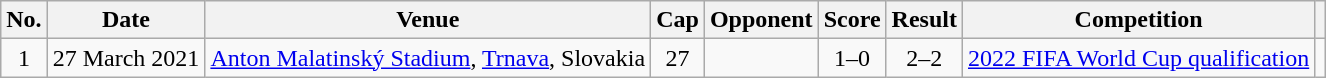<table class="wikitable sortable">
<tr>
<th scope=col>No.</th>
<th scope=col>Date</th>
<th scope=col>Venue</th>
<th scope=col>Cap</th>
<th scope=col>Opponent</th>
<th scope=col>Score</th>
<th scope=col>Result</th>
<th scope=col>Competition</th>
<th scope=col class=unsortable></th>
</tr>
<tr>
<td align=center>1</td>
<td>27 March 2021</td>
<td><a href='#'>Anton Malatinský Stadium</a>, <a href='#'>Trnava</a>, Slovakia</td>
<td align=center>27</td>
<td></td>
<td align=center>1–0</td>
<td align=center>2–2</td>
<td><a href='#'>2022 FIFA World Cup qualification</a></td>
<td align=center></td>
</tr>
</table>
